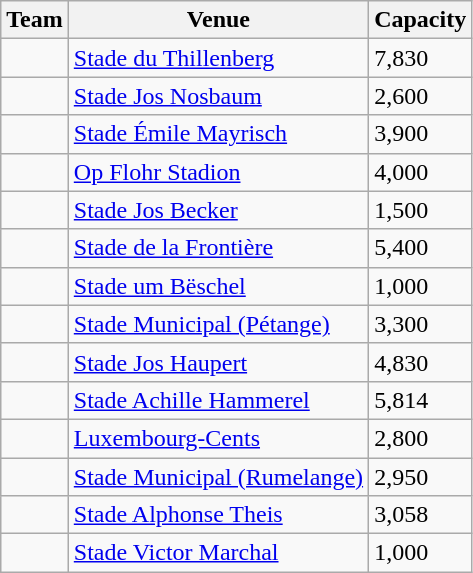<table class="wikitable sortable">
<tr>
<th>Team</th>
<th>Venue</th>
<th>Capacity</th>
</tr>
<tr>
<td></td>
<td><a href='#'>Stade du Thillenberg</a></td>
<td>7,830</td>
</tr>
<tr>
<td></td>
<td><a href='#'>Stade Jos Nosbaum</a></td>
<td>2,600</td>
</tr>
<tr>
<td></td>
<td><a href='#'>Stade Émile Mayrisch</a></td>
<td>3,900</td>
</tr>
<tr>
<td></td>
<td><a href='#'>Op Flohr Stadion</a></td>
<td>4,000</td>
</tr>
<tr>
<td></td>
<td><a href='#'>Stade Jos Becker</a></td>
<td>1,500</td>
</tr>
<tr>
<td></td>
<td><a href='#'>Stade de la Frontière</a></td>
<td>5,400</td>
</tr>
<tr>
<td></td>
<td><a href='#'>Stade um Bëschel</a></td>
<td>1,000</td>
</tr>
<tr>
<td></td>
<td><a href='#'>Stade Municipal (Pétange)</a></td>
<td>3,300</td>
</tr>
<tr>
<td></td>
<td><a href='#'>Stade Jos Haupert</a></td>
<td>4,830</td>
</tr>
<tr>
<td></td>
<td><a href='#'>Stade Achille Hammerel</a></td>
<td>5,814</td>
</tr>
<tr>
<td></td>
<td><a href='#'>Luxembourg-Cents</a></td>
<td>2,800</td>
</tr>
<tr>
<td></td>
<td><a href='#'>Stade Municipal (Rumelange)</a></td>
<td>2,950</td>
</tr>
<tr>
<td></td>
<td><a href='#'>Stade Alphonse Theis</a></td>
<td>3,058</td>
</tr>
<tr>
<td></td>
<td><a href='#'>Stade Victor Marchal</a></td>
<td>1,000</td>
</tr>
</table>
